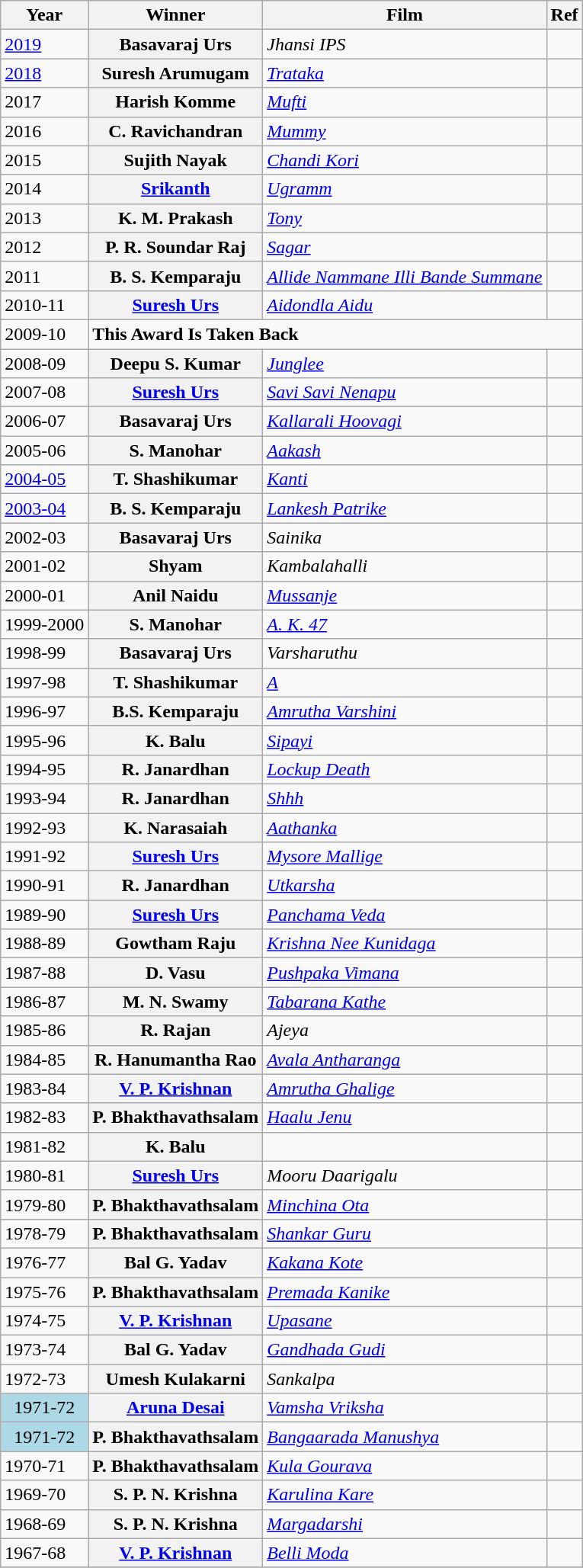<table class="wikitable sortable">
<tr>
<th>Year</th>
<th>Winner</th>
<th>Film</th>
<th>Ref</th>
</tr>
<tr>
<td><a href='#'>2019</a></td>
<th scope="row">Basavaraj Urs</th>
<td><em>Jhansi IPS</em></td>
<td></td>
</tr>
<tr>
<td><a href='#'>2018</a></td>
<th scope="row">Suresh Arumugam</th>
<td><em><a href='#'>Trataka</a></em></td>
<td></td>
</tr>
<tr>
<td>2017</td>
<th scope="row">Harish Komme</th>
<td><em><a href='#'>Mufti</a></em></td>
<td></td>
</tr>
<tr>
<td>2016</td>
<th scope="row"><strong>C. Ravichandran</strong></th>
<td><em><a href='#'>Mummy</a></em></td>
<td></td>
</tr>
<tr>
<td>2015</td>
<th scope="row"><strong>Sujith Nayak</strong></th>
<td><em><a href='#'>Chandi Kori</a></em></td>
<td></td>
</tr>
<tr>
<td>2014</td>
<th scope="row"><strong><a href='#'>Srikanth</a></strong></th>
<td><em><a href='#'>Ugramm</a></em></td>
<td></td>
</tr>
<tr>
<td>2013</td>
<th scope="row"><strong>K. M. Prakash</strong></th>
<td><em><a href='#'>Tony</a></em></td>
<td></td>
</tr>
<tr>
<td>2012</td>
<th scope="row"><strong>P. R. Soundar Raj</strong></th>
<td><em><a href='#'>Sagar</a></em></td>
<td></td>
</tr>
<tr>
<td>2011</td>
<th scope="row"><strong>B. S. Kemparaju</strong></th>
<td><em><a href='#'>Allide Nammane Illi Bande Summane</a></em></td>
<td></td>
</tr>
<tr>
<td>2010-11</td>
<th scope="row"><strong><a href='#'>Suresh Urs</a></strong></th>
<td><em><a href='#'>Aidondla Aidu</a></em></td>
<td></td>
</tr>
<tr>
<td>2009-10</td>
<td colspan="3"><strong>This Award Is Taken Back</strong></td>
</tr>
<tr>
<td>2008-09</td>
<th scope="row"><strong>Deepu S. Kumar</strong></th>
<td><em><a href='#'>Junglee</a></em></td>
<td></td>
</tr>
<tr>
<td>2007-08</td>
<th scope="row"><strong><a href='#'>Suresh Urs</a></strong></th>
<td><em><a href='#'>Savi Savi Nenapu</a></em></td>
<td></td>
</tr>
<tr>
<td>2006-07</td>
<th scope="row"><strong>Basavaraj Urs</strong></th>
<td><em><a href='#'>Kallarali Hoovagi</a></em></td>
<td></td>
</tr>
<tr>
<td>2005-06</td>
<th scope="row"><strong>S. Manohar</strong></th>
<td><em><a href='#'>Aakash</a></em></td>
<td></td>
</tr>
<tr>
<td><a href='#'>2004-05</a></td>
<th scope="row"><strong>T. Shashikumar</strong></th>
<td><em><a href='#'>Kanti</a></em></td>
<td></td>
</tr>
<tr>
<td><a href='#'>2003-04</a></td>
<th scope="row"><strong>B. S. Kemparaju</strong></th>
<td><em><a href='#'>Lankesh Patrike</a></em></td>
<td></td>
</tr>
<tr>
<td>2002-03</td>
<th scope="row"><strong>Basavaraj Urs</strong></th>
<td><em>Sainika</em></td>
<td></td>
</tr>
<tr>
<td>2001-02</td>
<th scope="row"><strong>Shyam</strong></th>
<td><em>Kambalahalli</em></td>
<td></td>
</tr>
<tr>
<td>2000-01</td>
<th scope="row"><strong>Anil Naidu</strong></th>
<td><em><a href='#'>Mussanje</a></em></td>
<td></td>
</tr>
<tr>
<td>1999-2000</td>
<th scope="row"><strong>S. Manohar</strong></th>
<td><em><a href='#'>A. K. 47</a></em></td>
<td></td>
</tr>
<tr>
<td>1998-99</td>
<th scope="row"><strong>Basavaraj Urs</strong></th>
<td><em>Varsharuthu</em></td>
<td></td>
</tr>
<tr>
<td>1997-98</td>
<th scope="row"><strong>T. Shashikumar</strong></th>
<td><em><a href='#'>A</a></em></td>
<td></td>
</tr>
<tr>
<td>1996-97</td>
<th scope="row"><strong>B.S. Kemparaju</strong></th>
<td><em><a href='#'>Amrutha Varshini</a></em></td>
<td></td>
</tr>
<tr>
<td>1995-96</td>
<th scope="row"><strong>K. Balu</strong></th>
<td><em><a href='#'>Sipayi</a></em></td>
<td></td>
</tr>
<tr>
<td>1994-95</td>
<th scope="row"><strong>R. Janardhan</strong></th>
<td><em><a href='#'>Lockup Death</a></em></td>
<td></td>
</tr>
<tr>
<td>1993-94</td>
<th scope="row"><strong>R. Janardhan</strong></th>
<td><em><a href='#'>Shhh</a></em></td>
<td></td>
</tr>
<tr>
<td>1992-93</td>
<th scope="row"><strong>K. Narasaiah</strong></th>
<td><em><a href='#'>Aathanka</a></em></td>
<td></td>
</tr>
<tr>
<td>1991-92</td>
<th scope="row"><strong><a href='#'>Suresh Urs</a></strong></th>
<td><em><a href='#'>Mysore Mallige</a></em></td>
<td></td>
</tr>
<tr>
<td>1990-91</td>
<th scope="row"><strong>R. Janardhan</strong></th>
<td><em><a href='#'>Utkarsha</a></em></td>
<td></td>
</tr>
<tr>
<td>1989-90</td>
<th scope="row"><strong><a href='#'>Suresh Urs</a></strong></th>
<td><em><a href='#'>Panchama Veda</a></em></td>
<td></td>
</tr>
<tr>
<td>1988-89</td>
<th scope="row"><strong>Gowtham Raju</strong></th>
<td><em><a href='#'>Krishna Nee Kunidaga</a></em></td>
<td></td>
</tr>
<tr>
<td>1987-88</td>
<th scope="row"><strong>D. Vasu</strong></th>
<td><em><a href='#'>Pushpaka Vimana</a></em></td>
<td></td>
</tr>
<tr>
<td>1986-87</td>
<th scope="row"><strong>M. N. Swamy</strong></th>
<td><em><a href='#'>Tabarana Kathe</a></em></td>
<td></td>
</tr>
<tr>
<td>1985-86</td>
<th scope="row"><strong>R. Rajan</strong></th>
<td><em>Ajeya</em></td>
<td></td>
</tr>
<tr>
<td>1984-85</td>
<th scope="row"><strong>R. Hanumantha Rao</strong></th>
<td><em><a href='#'>Avala Antharanga</a></em></td>
<td></td>
</tr>
<tr>
<td>1983-84</td>
<th scope="row"><strong><a href='#'>V. P. Krishnan</a></strong></th>
<td><em><a href='#'>Amrutha Ghalige</a></em></td>
<td></td>
</tr>
<tr>
<td>1982-83</td>
<th scope="row"><strong>P. Bhakthavathsalam</strong></th>
<td><em><a href='#'>Haalu Jenu</a></em></td>
<td></td>
</tr>
<tr>
<td>1981-82</td>
<th scope="row"><strong>K. Balu</strong></th>
<td></td>
<td></td>
</tr>
<tr>
<td>1980-81</td>
<th scope="row"><strong><a href='#'>Suresh Urs</a></strong></th>
<td><em>Mooru Daarigalu</em></td>
<td></td>
</tr>
<tr>
<td>1979-80</td>
<th scope="row"><strong>P. Bhakthavathsalam</strong></th>
<td><em><a href='#'>Minchina Ota</a></em></td>
<td></td>
</tr>
<tr>
<td>1978-79</td>
<th scope="row"><strong>P. Bhakthavathsalam</strong></th>
<td><em><a href='#'>Shankar Guru</a></em></td>
<td></td>
</tr>
<tr>
<td>1976-77</td>
<th scope="row"><strong>Bal G. Yadav</strong></th>
<td><em><a href='#'>Kakana Kote</a></em></td>
<td></td>
</tr>
<tr>
<td>1975-76</td>
<th scope="row"><strong>P. Bhakthavathsalam</strong></th>
<td><em><a href='#'>Premada Kanike</a></em></td>
<td></td>
</tr>
<tr>
<td>1974-75</td>
<th scope="row"><strong><a href='#'>V. P. Krishnan</a></strong></th>
<td><em><a href='#'>Upasane</a></em></td>
<td></td>
</tr>
<tr>
<td>1973-74</td>
<th scope="row"><strong>Bal G. Yadav</strong></th>
<td><em><a href='#'>Gandhada Gudi</a></em></td>
<td></td>
</tr>
<tr>
<td>1972-73</td>
<th scope="row"><strong>Umesh Kulakarni</strong></th>
<td><em>Sankalpa</em></td>
<td></td>
</tr>
<tr>
<td style="background:#add8e6; text-align:center;">1971-72 </td>
<th scope="row"><strong><a href='#'>Aruna Desai</a></strong></th>
<td><em><a href='#'>Vamsha Vriksha</a></em></td>
<td></td>
</tr>
<tr>
<td style="background:#add8e6; text-align:center;">1971-72 </td>
<th scope="row"><strong>P. Bhakthavathsalam</strong></th>
<td><em><a href='#'>Bangaarada Manushya</a></em></td>
<td></td>
</tr>
<tr>
<td>1970-71</td>
<th scope="row"><strong>P. Bhakthavathsalam</strong></th>
<td><em><a href='#'>Kula Gourava</a></em></td>
<td></td>
</tr>
<tr>
<td>1969-70</td>
<th scope="row"><strong>S. P. N. Krishna</strong></th>
<td><em><a href='#'>Karulina Kare</a></em></td>
<td></td>
</tr>
<tr>
<td>1968-69</td>
<th scope="row"><strong>S. P. N. Krishna</strong></th>
<td><em><a href='#'>Margadarshi</a></em></td>
<td></td>
</tr>
<tr>
<td>1967-68</td>
<th scope="row"><strong><a href='#'>V. P. Krishnan</a></strong></th>
<td><em><a href='#'>Belli Moda</a></em></td>
<td></td>
</tr>
<tr>
</tr>
</table>
